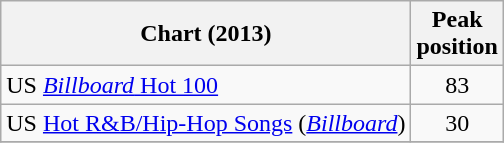<table class="wikitable plainrowheaders" style="text-align:center;">
<tr>
<th scope="col">Chart (2013)</th>
<th scope="col">Peak<br>position</th>
</tr>
<tr>
<td align="left">US <a href='#'><em>Billboard</em> Hot 100</a></td>
<td align="center">83</td>
</tr>
<tr>
<td align="left">US <a href='#'>Hot R&B/Hip-Hop Songs</a> (<em><a href='#'>Billboard</a></em>)</td>
<td align="center">30</td>
</tr>
<tr>
</tr>
</table>
